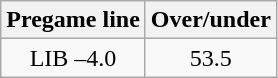<table class="wikitable">
<tr align="center">
<th style=>Pregame line</th>
<th style=>Over/under</th>
</tr>
<tr align="center">
<td>LIB –4.0</td>
<td>53.5</td>
</tr>
</table>
